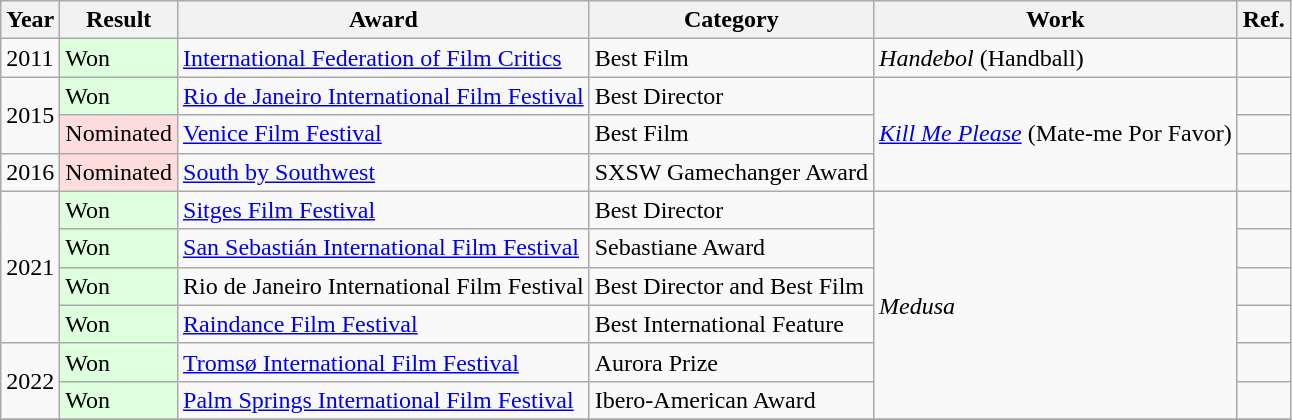<table class="wikitable">
<tr>
<th>Year</th>
<th>Result</th>
<th>Award</th>
<th>Category</th>
<th>Work</th>
<th>Ref.</th>
</tr>
<tr>
<td>2011</td>
<td style="background: #ddffdd">Won</td>
<td><a href='#'>International Federation of Film Critics</a></td>
<td>Best Film</td>
<td><em>Handebol</em> (Handball)</td>
<td></td>
</tr>
<tr>
<td rowspan="2">2015</td>
<td style="background: #ddffdd">Won</td>
<td><a href='#'>Rio de Janeiro International Film Festival</a></td>
<td>Best Director</td>
<td rowspan="3"><em><a href='#'>Kill Me Please</a></em> (Mate-me Por Favor)</td>
<td></td>
</tr>
<tr>
<td style="background: #ffdddd">Nominated</td>
<td><a href='#'>Venice Film Festival</a></td>
<td>Best Film</td>
<td></td>
</tr>
<tr>
<td>2016</td>
<td style="background: #ffdddd">Nominated</td>
<td><a href='#'>South by Southwest</a></td>
<td>SXSW Gamechanger Award</td>
<td></td>
</tr>
<tr>
<td rowspan="4">2021</td>
<td style="background: #ddffdd">Won</td>
<td><a href='#'>Sitges Film Festival</a></td>
<td>Best Director</td>
<td rowspan="6"><em>Medusa</em></td>
<td></td>
</tr>
<tr>
<td style="background: #ddffdd">Won</td>
<td><a href='#'>San Sebastián International Film Festival</a></td>
<td>Sebastiane Award</td>
<td></td>
</tr>
<tr>
<td style="background: #ddffdd">Won</td>
<td>Rio de Janeiro International Film Festival</td>
<td>Best Director and Best Film</td>
<td></td>
</tr>
<tr>
<td style="background: #ddffdd">Won</td>
<td><a href='#'>Raindance Film Festival</a></td>
<td>Best International Feature</td>
<td></td>
</tr>
<tr>
<td rowspan="2">2022</td>
<td style="background: #ddffdd">Won</td>
<td><a href='#'>Tromsø International Film Festival</a></td>
<td>Aurora Prize</td>
<td></td>
</tr>
<tr>
<td style="background: #ddffdd">Won</td>
<td><a href='#'>Palm Springs International Film Festival</a></td>
<td>Ibero-American Award</td>
<td></td>
</tr>
<tr>
</tr>
</table>
